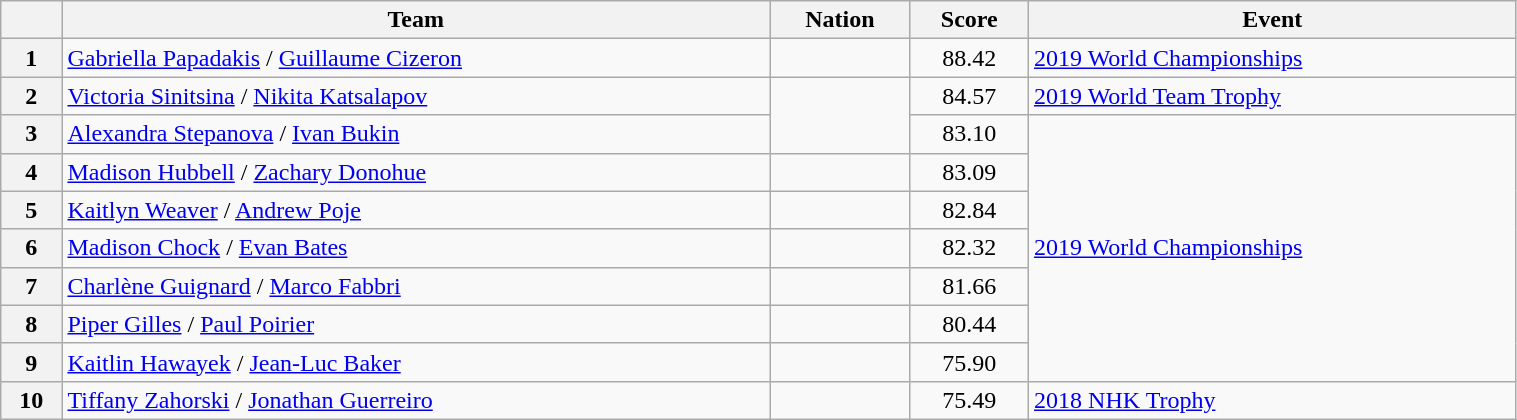<table class="wikitable sortable" style="text-align:left; width:80%">
<tr>
<th scope="col"></th>
<th scope="col">Team</th>
<th scope="col">Nation</th>
<th scope="col">Score</th>
<th scope="col">Event</th>
</tr>
<tr>
<th scope="row">1</th>
<td><a href='#'>Gabriella Papadakis</a> / <a href='#'>Guillaume Cizeron</a></td>
<td></td>
<td style="text-align:center;">88.42</td>
<td><a href='#'>2019 World Championships</a></td>
</tr>
<tr>
<th scope="row">2</th>
<td><a href='#'>Victoria Sinitsina</a> / <a href='#'>Nikita Katsalapov</a></td>
<td rowspan="2"></td>
<td style="text-align:center;">84.57</td>
<td><a href='#'>2019 World Team Trophy</a></td>
</tr>
<tr>
<th scope="row">3</th>
<td><a href='#'>Alexandra Stepanova</a> / <a href='#'>Ivan Bukin</a></td>
<td style="text-align:center;">83.10</td>
<td rowspan="7"><a href='#'>2019 World Championships</a></td>
</tr>
<tr>
<th scope="row">4</th>
<td><a href='#'>Madison Hubbell</a> / <a href='#'>Zachary Donohue</a></td>
<td></td>
<td style="text-align:center;">83.09</td>
</tr>
<tr>
<th scope="row">5</th>
<td><a href='#'>Kaitlyn Weaver</a> / <a href='#'>Andrew Poje</a></td>
<td></td>
<td style="text-align:center;">82.84</td>
</tr>
<tr>
<th scope="row">6</th>
<td><a href='#'>Madison Chock</a> / <a href='#'>Evan Bates</a></td>
<td></td>
<td style="text-align:center;">82.32</td>
</tr>
<tr>
<th scope="row">7</th>
<td><a href='#'>Charlène Guignard</a> / <a href='#'>Marco Fabbri</a></td>
<td></td>
<td style="text-align:center;">81.66</td>
</tr>
<tr>
<th scope="row">8</th>
<td><a href='#'>Piper Gilles</a> / <a href='#'>Paul Poirier</a></td>
<td></td>
<td style="text-align:center;">80.44</td>
</tr>
<tr>
<th scope="row">9</th>
<td><a href='#'>Kaitlin Hawayek</a> / <a href='#'>Jean-Luc Baker</a></td>
<td></td>
<td style="text-align:center;">75.90</td>
</tr>
<tr>
<th scope="row">10</th>
<td><a href='#'>Tiffany Zahorski</a> / <a href='#'>Jonathan Guerreiro</a></td>
<td></td>
<td style="text-align:center;">75.49</td>
<td><a href='#'>2018 NHK Trophy</a></td>
</tr>
</table>
